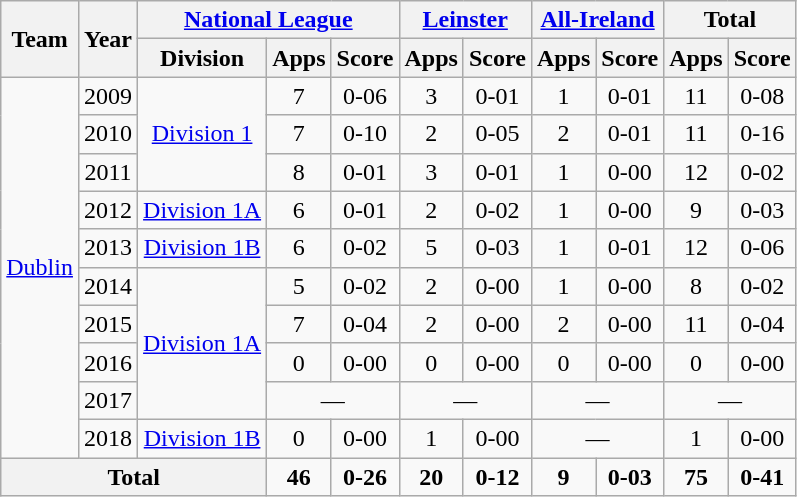<table class="wikitable" style="text-align:center">
<tr>
<th rowspan="2">Team</th>
<th rowspan="2">Year</th>
<th colspan="3"><a href='#'>National League</a></th>
<th colspan="2"><a href='#'>Leinster</a></th>
<th colspan="2"><a href='#'>All-Ireland</a></th>
<th colspan="2">Total</th>
</tr>
<tr>
<th>Division</th>
<th>Apps</th>
<th>Score</th>
<th>Apps</th>
<th>Score</th>
<th>Apps</th>
<th>Score</th>
<th>Apps</th>
<th>Score</th>
</tr>
<tr>
<td rowspan="10"><a href='#'>Dublin</a></td>
<td>2009</td>
<td rowspan="3"><a href='#'>Division 1</a></td>
<td>7</td>
<td>0-06</td>
<td>3</td>
<td>0-01</td>
<td>1</td>
<td>0-01</td>
<td>11</td>
<td>0-08</td>
</tr>
<tr>
<td>2010</td>
<td>7</td>
<td>0-10</td>
<td>2</td>
<td>0-05</td>
<td>2</td>
<td>0-01</td>
<td>11</td>
<td>0-16</td>
</tr>
<tr>
<td>2011</td>
<td>8</td>
<td>0-01</td>
<td>3</td>
<td>0-01</td>
<td>1</td>
<td>0-00</td>
<td>12</td>
<td>0-02</td>
</tr>
<tr>
<td>2012</td>
<td rowspan="1"><a href='#'>Division 1A</a></td>
<td>6</td>
<td>0-01</td>
<td>2</td>
<td>0-02</td>
<td>1</td>
<td>0-00</td>
<td>9</td>
<td>0-03</td>
</tr>
<tr>
<td>2013</td>
<td rowspan="1"><a href='#'>Division 1B</a></td>
<td>6</td>
<td>0-02</td>
<td>5</td>
<td>0-03</td>
<td>1</td>
<td>0-01</td>
<td>12</td>
<td>0-06</td>
</tr>
<tr>
<td>2014</td>
<td rowspan="4"><a href='#'>Division 1A</a></td>
<td>5</td>
<td>0-02</td>
<td>2</td>
<td>0-00</td>
<td>1</td>
<td>0-00</td>
<td>8</td>
<td>0-02</td>
</tr>
<tr>
<td>2015</td>
<td>7</td>
<td>0-04</td>
<td>2</td>
<td>0-00</td>
<td>2</td>
<td>0-00</td>
<td>11</td>
<td>0-04</td>
</tr>
<tr>
<td>2016</td>
<td>0</td>
<td>0-00</td>
<td>0</td>
<td>0-00</td>
<td>0</td>
<td>0-00</td>
<td>0</td>
<td>0-00</td>
</tr>
<tr>
<td>2017</td>
<td colspan=2>—</td>
<td colspan=2>—</td>
<td colspan=2>—</td>
<td colspan=2>—</td>
</tr>
<tr>
<td>2018</td>
<td rowspan="1"><a href='#'>Division 1B</a></td>
<td>0</td>
<td>0-00</td>
<td>1</td>
<td>0-00</td>
<td colspan=2>—</td>
<td>1</td>
<td>0-00</td>
</tr>
<tr>
<th colspan="3">Total</th>
<td><strong>46</strong></td>
<td><strong>0-26</strong></td>
<td><strong>20</strong></td>
<td><strong>0-12</strong></td>
<td><strong>9</strong></td>
<td><strong>0-03</strong></td>
<td><strong>75</strong></td>
<td><strong>0-41</strong></td>
</tr>
</table>
